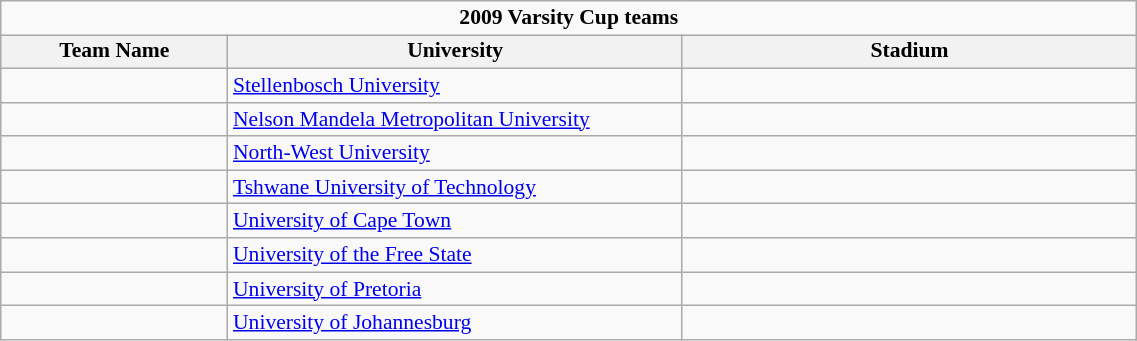<table class="wikitable" style="text-align:left; line-height:110%; font-size:90%; width:60%;">
<tr>
<td colspan=4 align=center><strong>2009 Varsity Cup teams</strong></td>
</tr>
<tr>
<th width="20%">Team Name</th>
<th width="40%">University</th>
<th width="40%">Stadium</th>
</tr>
<tr>
<td></td>
<td><a href='#'>Stellenbosch University</a></td>
<td></td>
</tr>
<tr>
<td></td>
<td><a href='#'>Nelson Mandela Metropolitan University</a></td>
<td></td>
</tr>
<tr>
<td></td>
<td><a href='#'>North-West University</a></td>
<td></td>
</tr>
<tr>
<td></td>
<td><a href='#'>Tshwane University of Technology</a></td>
<td></td>
</tr>
<tr>
<td></td>
<td><a href='#'>University of Cape Town</a></td>
<td></td>
</tr>
<tr>
<td></td>
<td><a href='#'>University of the Free State</a></td>
<td></td>
</tr>
<tr>
<td></td>
<td><a href='#'>University of Pretoria</a></td>
<td></td>
</tr>
<tr>
<td></td>
<td><a href='#'>University of Johannesburg</a></td>
<td></td>
</tr>
</table>
